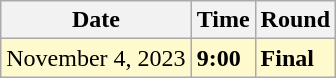<table class="wikitable">
<tr>
<th>Date</th>
<th>Time</th>
<th>Round</th>
</tr>
<tr style=background:lemonchiffon>
<td>November 4, 2023</td>
<td><strong>9:00</strong></td>
<td><strong>Final</strong></td>
</tr>
</table>
